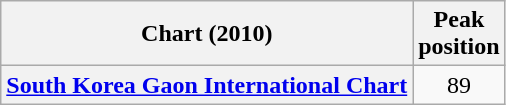<table class="wikitable sortable plainrowheaders">
<tr>
<th scope="col">Chart (2010)</th>
<th scope="col">Peak<br>position</th>
</tr>
<tr>
<th scope="row"><a href='#'>South Korea Gaon International Chart</a></th>
<td align="center">89</td>
</tr>
</table>
